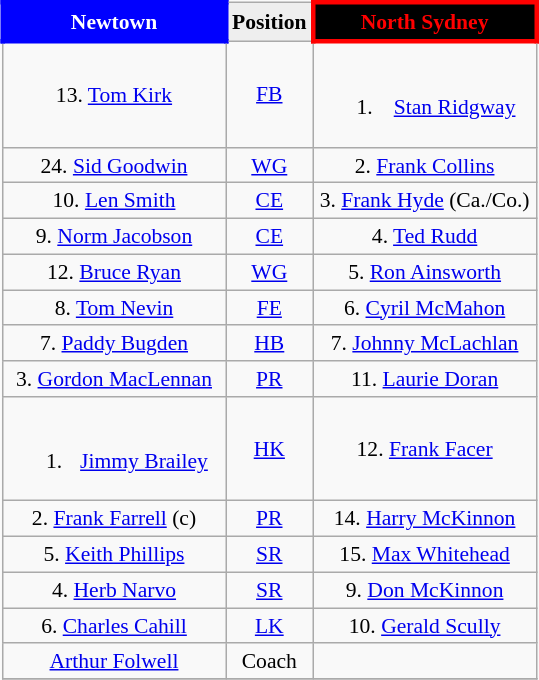<table align="right" class="wikitable" style="font-size:90%; margin-left:1em">
<tr bgcolor="#FF0033">
<th style="width:140px; border:3px solid blue; background: blue; color: white">Newtown</th>
<th style="width:40px; text-align:center; background:#eee; color:black;">Position</th>
<th style="width:140px; border:3px solid red; background: black; color: red">North Sydney</th>
</tr>
<tr align=center>
<td>13. <a href='#'>Tom Kirk</a></td>
<td><a href='#'>FB</a></td>
<td><br><ol><li><a href='#'>Stan Ridgway</a></li></ol></td>
</tr>
<tr align=center>
<td>24. <a href='#'>Sid Goodwin</a></td>
<td><a href='#'>WG</a></td>
<td>2. <a href='#'>Frank Collins</a></td>
</tr>
<tr align=center>
<td>10. <a href='#'>Len Smith</a></td>
<td><a href='#'>CE</a></td>
<td>3. <a href='#'>Frank Hyde</a> (Ca./Co.)</td>
</tr>
<tr align=center>
<td>9. <a href='#'>Norm Jacobson</a></td>
<td><a href='#'>CE</a></td>
<td>4. <a href='#'>Ted Rudd</a></td>
</tr>
<tr align=center>
<td>12. <a href='#'>Bruce Ryan</a></td>
<td><a href='#'>WG</a></td>
<td>5. <a href='#'>Ron Ainsworth</a></td>
</tr>
<tr align=center>
<td>8. <a href='#'>Tom Nevin</a></td>
<td><a href='#'>FE</a></td>
<td>6. <a href='#'>Cyril McMahon</a></td>
</tr>
<tr align=center>
<td>7. <a href='#'>Paddy Bugden</a></td>
<td><a href='#'>HB</a></td>
<td>7. <a href='#'>Johnny McLachlan</a></td>
</tr>
<tr align=center>
<td>3. <a href='#'>Gordon MacLennan</a></td>
<td><a href='#'>PR</a></td>
<td>11. <a href='#'>Laurie Doran</a></td>
</tr>
<tr align=center>
<td><br><ol><li><a href='#'>Jimmy Brailey</a></li></ol></td>
<td><a href='#'>HK</a></td>
<td>12. <a href='#'>Frank Facer</a></td>
</tr>
<tr align=center>
<td>2. <a href='#'>Frank Farrell</a> (c)</td>
<td><a href='#'>PR</a></td>
<td>14. <a href='#'>Harry McKinnon</a></td>
</tr>
<tr align=center>
<td>5. <a href='#'>Keith Phillips</a></td>
<td><a href='#'>SR</a></td>
<td>15. <a href='#'>Max Whitehead</a></td>
</tr>
<tr align=center>
<td>4. <a href='#'>Herb Narvo</a></td>
<td><a href='#'>SR</a></td>
<td>9. <a href='#'>Don McKinnon</a></td>
</tr>
<tr align=center>
<td>6. <a href='#'>Charles Cahill</a></td>
<td><a href='#'>LK</a></td>
<td>10. <a href='#'>Gerald Scully</a></td>
</tr>
<tr align=center>
<td><a href='#'>Arthur Folwell</a></td>
<td>Coach</td>
<td></td>
</tr>
<tr>
</tr>
</table>
